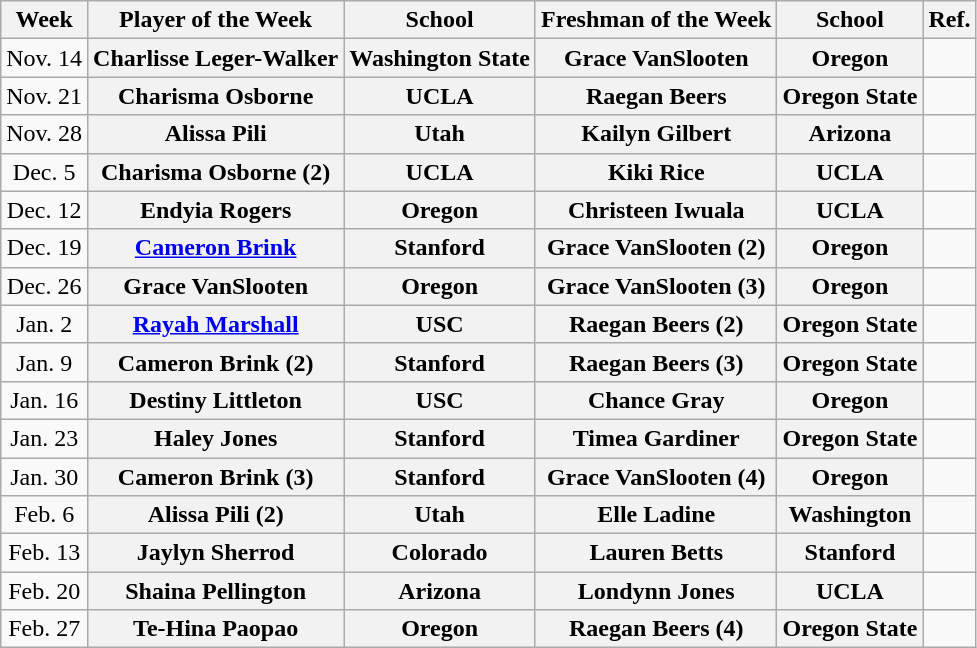<table class=wikitable style="text-align:center">
<tr>
<th>Week</th>
<th>Player of the Week</th>
<th>School</th>
<th>Freshman of the Week</th>
<th>School</th>
<th>Ref.</th>
</tr>
<tr>
<td>Nov. 14</td>
<th>Charlisse Leger-Walker</th>
<th style=>Washington State</th>
<th>Grace VanSlooten</th>
<th style=>Oregon</th>
<td></td>
</tr>
<tr>
<td>Nov. 21</td>
<th>Charisma Osborne</th>
<th style=>UCLA</th>
<th>Raegan Beers</th>
<th style=>Oregon State</th>
<td></td>
</tr>
<tr>
<td>Nov. 28</td>
<th>Alissa Pili</th>
<th style=>Utah</th>
<th>Kailyn Gilbert</th>
<th style=>Arizona</th>
<td></td>
</tr>
<tr>
<td>Dec. 5</td>
<th>Charisma Osborne (2)</th>
<th style=>UCLA</th>
<th>Kiki Rice</th>
<th style=>UCLA</th>
<td></td>
</tr>
<tr>
<td>Dec. 12</td>
<th>Endyia Rogers</th>
<th style=>Oregon</th>
<th>Christeen Iwuala</th>
<th style=>UCLA</th>
<td></td>
</tr>
<tr>
<td>Dec. 19</td>
<th><a href='#'>Cameron Brink</a></th>
<th style=>Stanford</th>
<th>Grace VanSlooten (2)</th>
<th style=>Oregon</th>
<td></td>
</tr>
<tr>
<td>Dec. 26</td>
<th>Grace VanSlooten</th>
<th style=>Oregon</th>
<th>Grace VanSlooten (3)</th>
<th style=>Oregon</th>
<td></td>
</tr>
<tr>
<td>Jan. 2</td>
<th><a href='#'>Rayah Marshall</a></th>
<th style=>USC</th>
<th>Raegan Beers (2)</th>
<th style=>Oregon State</th>
<td></td>
</tr>
<tr>
<td>Jan. 9</td>
<th>Cameron Brink (2)</th>
<th style=>Stanford</th>
<th>Raegan Beers (3)</th>
<th style=>Oregon State</th>
<td></td>
</tr>
<tr>
<td>Jan. 16</td>
<th>Destiny Littleton</th>
<th style=>USC</th>
<th>Chance Gray</th>
<th style=>Oregon</th>
<td></td>
</tr>
<tr>
<td>Jan. 23</td>
<th>Haley Jones</th>
<th style=>Stanford</th>
<th>Timea Gardiner</th>
<th style=>Oregon State</th>
<td></td>
</tr>
<tr>
<td>Jan. 30</td>
<th>Cameron Brink (3)</th>
<th style=>Stanford</th>
<th>Grace VanSlooten (4)</th>
<th style=>Oregon</th>
<td></td>
</tr>
<tr>
<td>Feb. 6</td>
<th>Alissa Pili (2)</th>
<th style=>Utah</th>
<th>Elle Ladine</th>
<th style=>Washington</th>
<td></td>
</tr>
<tr>
<td>Feb. 13</td>
<th>Jaylyn Sherrod</th>
<th style=>Colorado</th>
<th>Lauren Betts</th>
<th style=>Stanford</th>
<td></td>
</tr>
<tr>
<td>Feb. 20</td>
<th>Shaina Pellington</th>
<th style=>Arizona</th>
<th>Londynn Jones</th>
<th style=>UCLA</th>
<td></td>
</tr>
<tr>
<td>Feb. 27</td>
<th>Te-Hina Paopao</th>
<th style=>Oregon</th>
<th>Raegan Beers (4)</th>
<th style=>Oregon State</th>
<td></td>
</tr>
</table>
